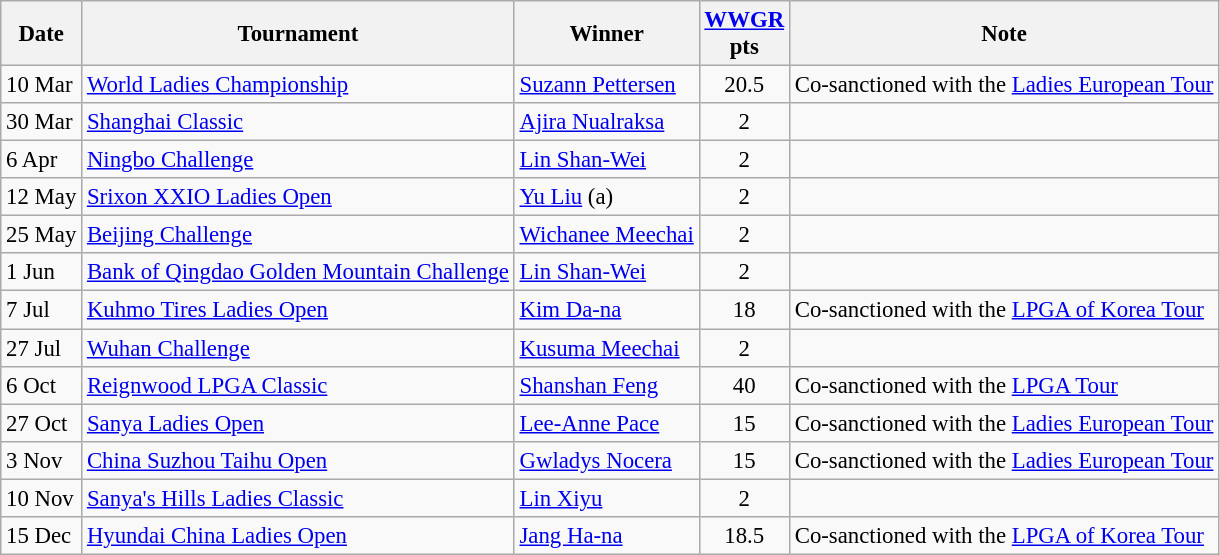<table class="wikitable sortable" style="font-size:95%;">
<tr>
<th>Date</th>
<th>Tournament</th>
<th>Winner</th>
<th><a href='#'>WWGR</a><br>pts</th>
<th>Note</th>
</tr>
<tr>
<td>10 Mar</td>
<td><a href='#'>World Ladies Championship</a></td>
<td> <a href='#'>Suzann Pettersen</a></td>
<td align=center>20.5</td>
<td>Co-sanctioned with the <a href='#'>Ladies European Tour</a></td>
</tr>
<tr>
<td>30 Mar</td>
<td><a href='#'>Shanghai Classic</a></td>
<td> <a href='#'>Ajira Nualraksa</a></td>
<td align=center>2</td>
<td></td>
</tr>
<tr>
<td>6 Apr</td>
<td><a href='#'>Ningbo Challenge</a></td>
<td> <a href='#'>Lin Shan-Wei</a></td>
<td align=center>2</td>
<td></td>
</tr>
<tr>
<td>12 May</td>
<td><a href='#'>Srixon XXIO Ladies Open</a></td>
<td> <a href='#'>Yu Liu</a> (a)</td>
<td align=center>2</td>
<td></td>
</tr>
<tr>
<td>25 May</td>
<td><a href='#'>Beijing Challenge</a></td>
<td> <a href='#'>Wichanee Meechai</a></td>
<td align=center>2</td>
<td></td>
</tr>
<tr>
<td>1 Jun</td>
<td><a href='#'>Bank of Qingdao Golden Mountain Challenge</a></td>
<td> <a href='#'>Lin Shan-Wei </a></td>
<td align=center>2</td>
<td></td>
</tr>
<tr>
<td>7 Jul</td>
<td><a href='#'>Kuhmo Tires Ladies Open</a></td>
<td> <a href='#'>Kim Da-na</a></td>
<td align=center>18</td>
<td>Co-sanctioned with the <a href='#'>LPGA of Korea Tour</a></td>
</tr>
<tr>
<td>27 Jul</td>
<td><a href='#'>Wuhan Challenge</a></td>
<td> <a href='#'>Kusuma Meechai</a></td>
<td align=center>2</td>
<td></td>
</tr>
<tr>
<td>6 Oct</td>
<td><a href='#'>Reignwood LPGA Classic</a></td>
<td> <a href='#'>Shanshan Feng</a></td>
<td align=center>40</td>
<td>Co-sanctioned with the <a href='#'>LPGA Tour</a></td>
</tr>
<tr>
<td>27 Oct</td>
<td><a href='#'>Sanya Ladies Open</a></td>
<td> <a href='#'>Lee-Anne Pace</a></td>
<td align=center>15</td>
<td>Co-sanctioned with the <a href='#'>Ladies European Tour</a></td>
</tr>
<tr>
<td>3 Nov</td>
<td><a href='#'>China Suzhou Taihu Open</a></td>
<td> <a href='#'>Gwladys Nocera</a></td>
<td align=center>15</td>
<td>Co-sanctioned with the <a href='#'>Ladies European Tour</a></td>
</tr>
<tr>
<td>10 Nov</td>
<td><a href='#'>Sanya's Hills Ladies Classic</a></td>
<td> <a href='#'>Lin Xiyu</a></td>
<td align=center>2</td>
<td></td>
</tr>
<tr>
<td>15 Dec</td>
<td><a href='#'>Hyundai China Ladies Open</a></td>
<td> <a href='#'>Jang Ha-na</a></td>
<td align=center>18.5</td>
<td>Co-sanctioned with the <a href='#'>LPGA of Korea Tour</a></td>
</tr>
</table>
